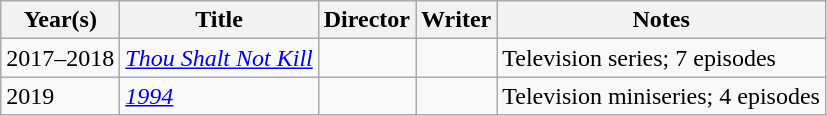<table class="wikitable sortable">
<tr>
<th>Year(s)</th>
<th>Title</th>
<th>Director</th>
<th>Writer</th>
<th class="unsortable">Notes</th>
</tr>
<tr>
<td>2017–2018</td>
<td><em><a href='#'>Thou Shalt Not Kill</a></em></td>
<td></td>
<td></td>
<td>Television series; 7 episodes</td>
</tr>
<tr>
<td>2019</td>
<td><em><a href='#'>1994</a></em></td>
<td></td>
<td></td>
<td>Television miniseries; 4 episodes</td>
</tr>
</table>
